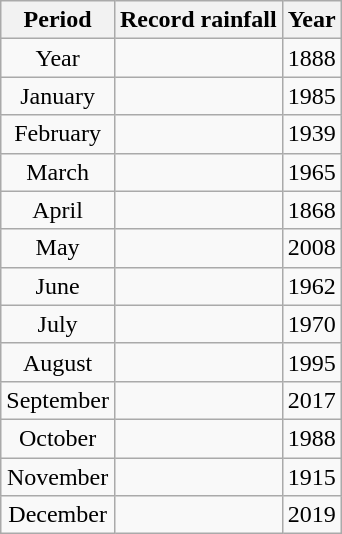<table class="wikitable mw-collapsible sortable" style="text-align:center;">
<tr>
<th>Period</th>
<th>Record rainfall</th>
<th>Year</th>
</tr>
<tr>
<td>Year</td>
<td align="right"></td>
<td>1888</td>
</tr>
<tr>
<td>January</td>
<td></td>
<td>1985</td>
</tr>
<tr>
<td>February</td>
<td></td>
<td>1939</td>
</tr>
<tr>
<td>March</td>
<td></td>
<td>1965</td>
</tr>
<tr>
<td>April</td>
<td></td>
<td>1868</td>
</tr>
<tr>
<td>May</td>
<td></td>
<td>2008</td>
</tr>
<tr>
<td>June</td>
<td></td>
<td>1962</td>
</tr>
<tr>
<td>July</td>
<td></td>
<td>1970</td>
</tr>
<tr>
<td>August</td>
<td></td>
<td>1995</td>
</tr>
<tr>
<td>September</td>
<td></td>
<td>2017</td>
</tr>
<tr>
<td>October</td>
<td></td>
<td>1988</td>
</tr>
<tr>
<td>November</td>
<td></td>
<td>1915</td>
</tr>
<tr>
<td>December</td>
<td></td>
<td>2019</td>
</tr>
</table>
